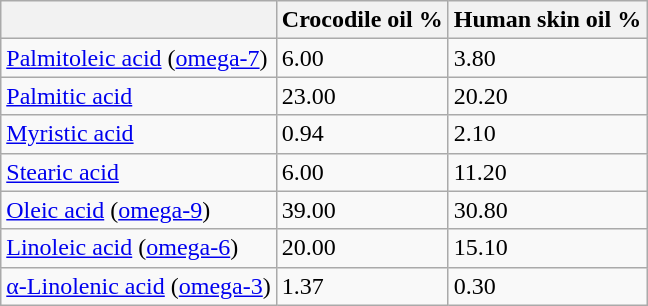<table class="wikitable sortable mw-collapsible">
<tr>
<th></th>
<th>Crocodile oil %</th>
<th>Human skin oil %</th>
</tr>
<tr>
<td><a href='#'>Palmitoleic acid</a> (<a href='#'>omega-7</a>)</td>
<td>6.00</td>
<td>3.80</td>
</tr>
<tr>
<td><a href='#'>Palmitic acid</a></td>
<td>23.00</td>
<td>20.20</td>
</tr>
<tr>
<td><a href='#'>Myristic acid</a></td>
<td>0.94</td>
<td>2.10</td>
</tr>
<tr>
<td><a href='#'>Stearic acid</a></td>
<td>6.00</td>
<td>11.20</td>
</tr>
<tr>
<td><a href='#'>Oleic acid</a> (<a href='#'>omega-9</a>)</td>
<td>39.00</td>
<td>30.80</td>
</tr>
<tr>
<td><a href='#'>Linoleic acid</a> (<a href='#'>omega-6</a>)</td>
<td>20.00</td>
<td>15.10</td>
</tr>
<tr>
<td><a href='#'>α-Linolenic acid</a> (<a href='#'>omega-3</a>)</td>
<td>1.37</td>
<td>0.30</td>
</tr>
</table>
